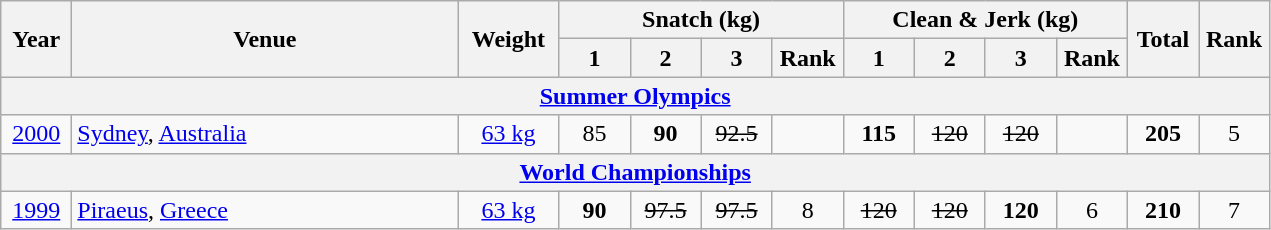<table class = "wikitable" style="text-align:center;">
<tr>
<th rowspan="2" style="width:40px;">Year</th>
<th rowspan="2" style="width:250px;">Venue</th>
<th rowspan="2" style="width:60px;">Weight</th>
<th colspan=4>Snatch (kg)</th>
<th colspan=4>Clean & Jerk (kg)</th>
<th rowspan="2" style="width:40px;">Total</th>
<th rowspan="2" style="width:40px;">Rank</th>
</tr>
<tr>
<th width=40>1</th>
<th width=40>2</th>
<th width=40>3</th>
<th width=40>Rank</th>
<th width=40>1</th>
<th width=40>2</th>
<th width=40>3</th>
<th width=40>Rank</th>
</tr>
<tr>
<th colspan=13><a href='#'>Summer Olympics</a></th>
</tr>
<tr>
<td><a href='#'>2000</a></td>
<td align=left> <a href='#'>Sydney</a>, <a href='#'>Australia</a></td>
<td><a href='#'>63 kg</a></td>
<td>85</td>
<td><strong>90</strong></td>
<td><s>92.5</s></td>
<td></td>
<td><strong>115</strong></td>
<td><s>120</s></td>
<td><s>120</s></td>
<td></td>
<td><strong>205</strong></td>
<td>5</td>
</tr>
<tr>
<th colspan=13><a href='#'>World Championships</a></th>
</tr>
<tr>
<td><a href='#'>1999</a></td>
<td align=left> <a href='#'>Piraeus</a>, <a href='#'>Greece</a></td>
<td><a href='#'>63 kg</a></td>
<td><strong>90</strong></td>
<td><s>97.5</s></td>
<td><s>97.5</s></td>
<td>8</td>
<td><s>120</s></td>
<td><s>120</s></td>
<td><strong>120</strong></td>
<td>6</td>
<td><strong>210</strong></td>
<td>7</td>
</tr>
</table>
